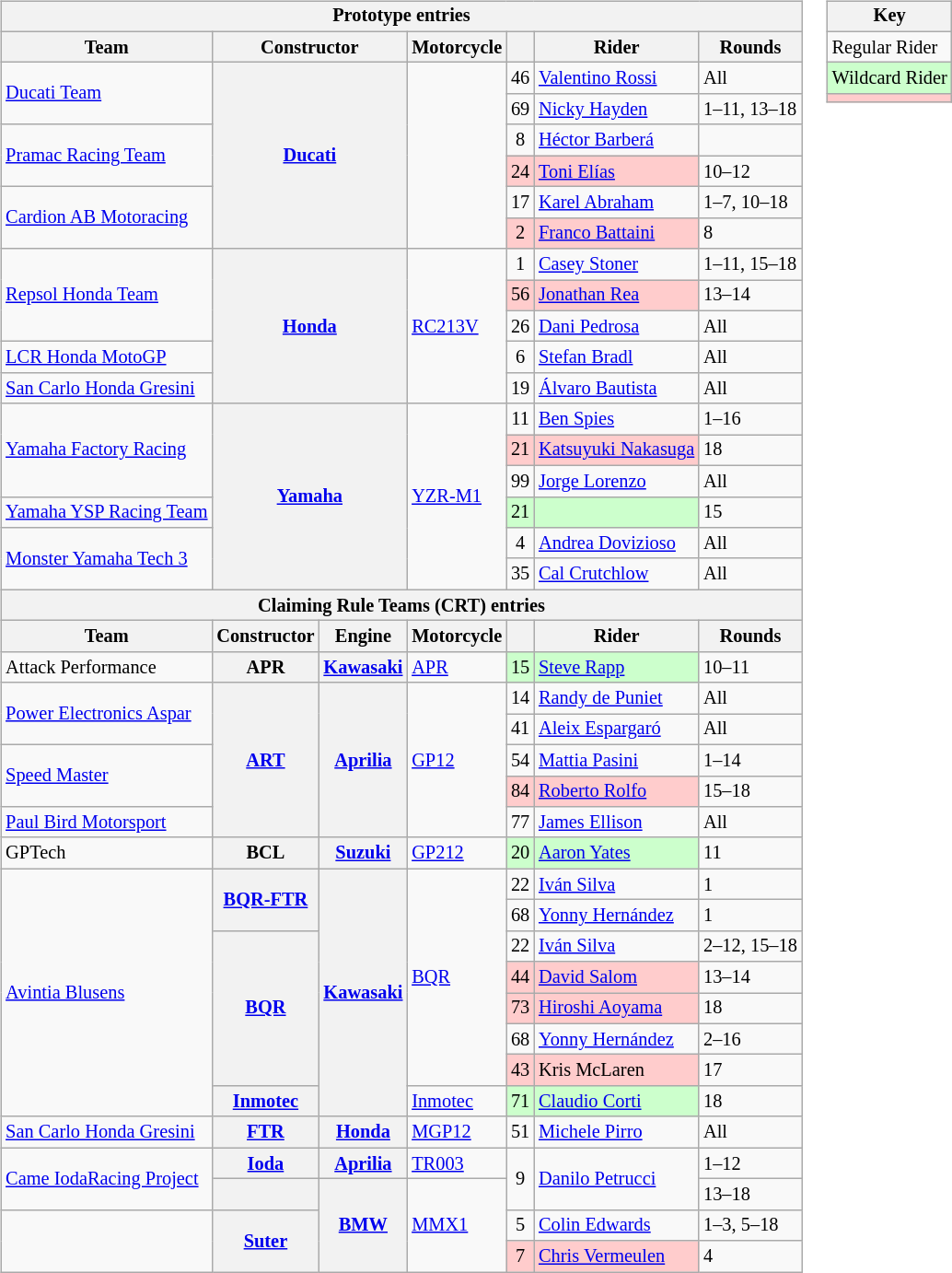<table>
<tr>
<td><br><table class="wikitable" style="font-size: 85%;">
<tr>
<th colspan=7>Prototype entries</th>
</tr>
<tr>
<th>Team</th>
<th colspan=2>Constructor</th>
<th>Motorcycle</th>
<th></th>
<th>Rider</th>
<th>Rounds</th>
</tr>
<tr>
<td rowspan=2> <a href='#'>Ducati Team</a></td>
<th rowspan=6 colspan=2><a href='#'>Ducati</a></th>
<td rowspan=6></td>
<td style="text-align:center;">46</td>
<td> <a href='#'>Valentino Rossi</a></td>
<td>All</td>
</tr>
<tr>
<td style="text-align:center;">69</td>
<td> <a href='#'>Nicky Hayden</a></td>
<td>1–11, 13–18</td>
</tr>
<tr>
<td rowspan=2> <a href='#'>Pramac Racing Team</a></td>
<td style="text-align:center;">8</td>
<td> <a href='#'>Héctor Barberá</a></td>
<td></td>
</tr>
<tr>
<td align=center style="background:#ffcccc;">24</td>
<td style="background:#ffcccc;"> <a href='#'>Toni Elías</a></td>
<td>10–12</td>
</tr>
<tr>
<td rowspan=2> <a href='#'>Cardion AB Motoracing</a></td>
<td style="text-align:center;">17</td>
<td> <a href='#'>Karel Abraham</a></td>
<td>1–7, 10–18</td>
</tr>
<tr>
<td align=center style="background:#ffcccc;">2</td>
<td style="background:#ffcccc;"> <a href='#'>Franco Battaini</a></td>
<td>8</td>
</tr>
<tr>
<td rowspan=3> <a href='#'>Repsol Honda Team</a></td>
<th rowspan=5 colspan=2><a href='#'>Honda</a></th>
<td rowspan=5><a href='#'>RC213V</a></td>
<td style="text-align:center;">1</td>
<td> <a href='#'>Casey Stoner</a></td>
<td>1–11, 15–18</td>
</tr>
<tr>
<td style="background:#ffcccc;" align=center>56</td>
<td style="background:#ffcccc;"> <a href='#'>Jonathan Rea</a></td>
<td>13–14</td>
</tr>
<tr>
<td style="text-align:center;">26</td>
<td> <a href='#'>Dani Pedrosa</a></td>
<td>All</td>
</tr>
<tr>
<td> <a href='#'>LCR Honda MotoGP</a></td>
<td style="text-align:center;">6</td>
<td> <a href='#'>Stefan Bradl</a></td>
<td>All</td>
</tr>
<tr>
<td> <a href='#'>San Carlo Honda Gresini</a></td>
<td style="text-align:center;">19</td>
<td> <a href='#'>Álvaro Bautista</a></td>
<td>All</td>
</tr>
<tr>
<td rowspan=3> <a href='#'>Yamaha Factory Racing</a></td>
<th rowspan=6 colspan=2><a href='#'>Yamaha</a></th>
<td rowspan=6><a href='#'>YZR-M1</a></td>
<td style="text-align:center;">11</td>
<td> <a href='#'>Ben Spies</a></td>
<td>1–16</td>
</tr>
<tr>
<td align=center style="background:#ffcccc;">21</td>
<td style="background:#ffcccc;"> <a href='#'>Katsuyuki Nakasuga</a></td>
<td>18</td>
</tr>
<tr>
<td style="text-align:center;">99</td>
<td> <a href='#'>Jorge Lorenzo</a></td>
<td>All</td>
</tr>
<tr>
<td> <a href='#'>Yamaha YSP Racing Team</a></td>
<td align=center style="background:#ccffcc;">21</td>
<td style="background:#ccffcc;"></td>
<td>15</td>
</tr>
<tr>
<td rowspan=2> <a href='#'>Monster Yamaha Tech 3</a></td>
<td style="text-align:center;">4</td>
<td> <a href='#'>Andrea Dovizioso</a></td>
<td>All</td>
</tr>
<tr>
<td style="text-align:center;">35</td>
<td> <a href='#'>Cal Crutchlow</a></td>
<td>All</td>
</tr>
<tr>
<th colspan=7>Claiming Rule Teams (CRT) entries</th>
</tr>
<tr>
<th>Team</th>
<th>Constructor</th>
<th>Engine</th>
<th>Motorcycle</th>
<th></th>
<th>Rider</th>
<th>Rounds</th>
</tr>
<tr>
<td> Attack Performance</td>
<th>APR</th>
<th><a href='#'>Kawasaki</a></th>
<td><a href='#'>APR</a></td>
<td align=center style="background:#ccffcc;">15</td>
<td style="background:#ccffcc;"> <a href='#'>Steve Rapp</a></td>
<td>10–11</td>
</tr>
<tr>
<td rowspan=2> <a href='#'>Power Electronics Aspar</a></td>
<th rowspan=5><a href='#'>ART</a></th>
<th rowspan=5><a href='#'>Aprilia</a></th>
<td rowspan=5><a href='#'>GP12</a></td>
<td style="text-align:center;">14</td>
<td> <a href='#'>Randy de Puniet</a></td>
<td>All</td>
</tr>
<tr>
<td style="text-align:center;">41</td>
<td> <a href='#'>Aleix Espargaró</a></td>
<td>All</td>
</tr>
<tr>
<td rowspan=2> <a href='#'>Speed Master</a></td>
<td style="text-align:center;">54</td>
<td> <a href='#'>Mattia Pasini</a></td>
<td>1–14</td>
</tr>
<tr>
<td style="background:#ffcccc;" align=center>84</td>
<td style="background:#ffcccc;"> <a href='#'>Roberto Rolfo</a></td>
<td>15–18</td>
</tr>
<tr>
<td> <a href='#'>Paul Bird Motorsport</a></td>
<td style="text-align:center;">77</td>
<td> <a href='#'>James Ellison</a></td>
<td>All</td>
</tr>
<tr>
<td> GPTech</td>
<th>BCL</th>
<th><a href='#'>Suzuki</a></th>
<td><a href='#'>GP212</a></td>
<td align=center style="background:#ccffcc;">20</td>
<td style="background:#ccffcc;"> <a href='#'>Aaron Yates</a></td>
<td>11</td>
</tr>
<tr>
<td rowspan=8> <a href='#'>Avintia Blusens</a></td>
<th rowspan=2><a href='#'>BQR-FTR</a></th>
<th rowspan=8><a href='#'>Kawasaki</a></th>
<td rowspan=7><a href='#'>BQR</a></td>
<td style="text-align:center;">22</td>
<td> <a href='#'>Iván Silva</a></td>
<td>1</td>
</tr>
<tr>
<td style="text-align:center;">68</td>
<td> <a href='#'>Yonny Hernández</a></td>
<td>1</td>
</tr>
<tr>
<th rowspan=5><a href='#'>BQR</a></th>
<td style="text-align:center;">22</td>
<td> <a href='#'>Iván Silva</a></td>
<td>2–12, 15–18</td>
</tr>
<tr>
<td style="background:#ffcccc;" align=center>44</td>
<td style="background:#ffcccc;"> <a href='#'>David Salom</a></td>
<td>13–14</td>
</tr>
<tr>
<td style="background:#ffcccc;" align=center>73</td>
<td style="background:#ffcccc;"> <a href='#'>Hiroshi Aoyama</a></td>
<td>18</td>
</tr>
<tr>
<td style="text-align:center;">68</td>
<td> <a href='#'>Yonny Hernández</a></td>
<td>2–16</td>
</tr>
<tr>
<td style="background:#ffcccc;" align=center>43</td>
<td style="background:#ffcccc;"> Kris McLaren</td>
<td>17</td>
</tr>
<tr>
<th><a href='#'>Inmotec</a></th>
<td><a href='#'>Inmotec</a></td>
<td align=center style="background:#ccffcc;">71</td>
<td style="background:#ccffcc;"> <a href='#'>Claudio Corti</a></td>
<td>18</td>
</tr>
<tr>
<td> <a href='#'>San Carlo Honda Gresini</a></td>
<th><a href='#'>FTR</a></th>
<th><a href='#'>Honda</a></th>
<td><a href='#'>MGP12</a></td>
<td style="text-align:center;">51</td>
<td> <a href='#'>Michele Pirro</a></td>
<td>All</td>
</tr>
<tr>
<td rowspan=2> <a href='#'>Came IodaRacing Project</a></td>
<th><a href='#'>Ioda</a></th>
<th><a href='#'>Aprilia</a></th>
<td><a href='#'>TR003</a></td>
<td rowspan=2 align=center>9</td>
<td rowspan=2> <a href='#'>Danilo Petrucci</a></td>
<td>1–12</td>
</tr>
<tr>
<th></th>
<th rowspan=3><a href='#'>BMW</a></th>
<td rowspan=3><a href='#'>MMX1</a></td>
<td>13–18</td>
</tr>
<tr>
<td rowspan=2></td>
<th rowspan=2><a href='#'>Suter</a></th>
<td style="text-align:center;">5</td>
<td> <a href='#'>Colin Edwards</a></td>
<td>1–3, 5–18</td>
</tr>
<tr>
<td align=center style="background:#ffcccc;">7</td>
<td style="background:#ffcccc;"> <a href='#'>Chris Vermeulen</a></td>
<td>4</td>
</tr>
</table>
</td>
<td valign="top"><br><table class="wikitable" style="font-size: 85%;">
<tr>
<th colspan=2>Key</th>
</tr>
<tr>
<td>Regular Rider</td>
</tr>
<tr style="background:#ccffcc;">
<td>Wildcard Rider</td>
</tr>
<tr style="background:#ffcccc;">
<td></td>
</tr>
</table>
</td>
</tr>
</table>
